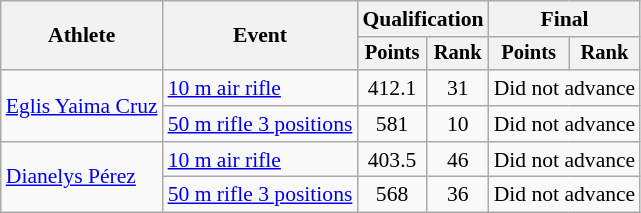<table class="wikitable" style="font-size:90%">
<tr>
<th rowspan="2">Athlete</th>
<th rowspan="2">Event</th>
<th colspan=2>Qualification</th>
<th colspan=2>Final</th>
</tr>
<tr style="font-size:95%">
<th>Points</th>
<th>Rank</th>
<th>Points</th>
<th>Rank</th>
</tr>
<tr align=center>
<td align=left rowspan=2><a href='#'>Eglis Yaima Cruz</a></td>
<td align=left><a href='#'>10 m air rifle</a></td>
<td>412.1</td>
<td>31</td>
<td colspan=2>Did not advance</td>
</tr>
<tr align=center>
<td align=left><a href='#'>50 m rifle 3 positions</a></td>
<td>581</td>
<td>10</td>
<td colspan=2>Did not advance</td>
</tr>
<tr align=center>
<td align=left rowspan=2><a href='#'>Dianelys Pérez</a></td>
<td align=left><a href='#'>10 m air rifle</a></td>
<td>403.5</td>
<td>46</td>
<td colspan=2>Did not advance</td>
</tr>
<tr align=center>
<td align=left><a href='#'>50 m rifle 3 positions</a></td>
<td>568</td>
<td>36</td>
<td colspan=2>Did not advance</td>
</tr>
</table>
